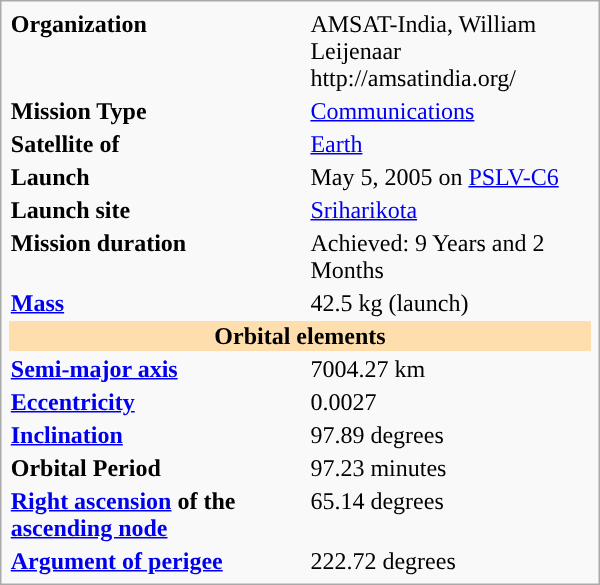<table class="infobox" style="width: 25em; text-align: left;">
<tr style="vertical-align:top;">
<th>Organization</th>
<td>AMSAT-India, William Leijenaar<br>http://amsatindia.org/</td>
</tr>
<tr style="vertical-align:top;">
<th>Mission Type</th>
<td><a href='#'>Communications</a></td>
</tr>
<tr style="vertical-align:top;">
<th>Satellite of</th>
<td><a href='#'>Earth</a></td>
</tr>
<tr style="vertical-align:top;">
<th>Launch</th>
<td>May 5, 2005 on <a href='#'>PSLV-C6</a></td>
</tr>
<tr style="vertical-align:top;">
<th>Launch site</th>
<td><a href='#'>Sriharikota</a></td>
</tr>
<tr style="vertical-align:top;">
<th>Mission duration</th>
<td>Achieved: 9 Years and 2 Months</td>
</tr>
<tr style="vertical-align:top;">
<th><a href='#'>Mass</a></th>
<td>42.5 kg (launch)</td>
</tr>
<tr>
<th colspan="2" bgcolor="#FFDEAD" align="center">Orbital elements</th>
</tr>
<tr style="vertical-align:top;">
<th><a href='#'>Semi-major axis</a></th>
<td>7004.27 km</td>
</tr>
<tr style="vertical-align:top;">
<th><a href='#'>Eccentricity</a></th>
<td>0.0027</td>
</tr>
<tr style="vertical-align:top;">
<th><a href='#'>Inclination</a></th>
<td>97.89 degrees</td>
</tr>
<tr style="vertical-align:top;">
<th>Orbital Period</th>
<td>97.23 minutes</td>
</tr>
<tr style="vertical-align:top;">
<th><a href='#'>Right ascension</a> of the <a href='#'>ascending node</a></th>
<td>65.14 degrees</td>
</tr>
<tr style="vertical-align:top;">
<th><a href='#'>Argument of perigee</a></th>
<td>222.72 degrees</td>
</tr>
</table>
